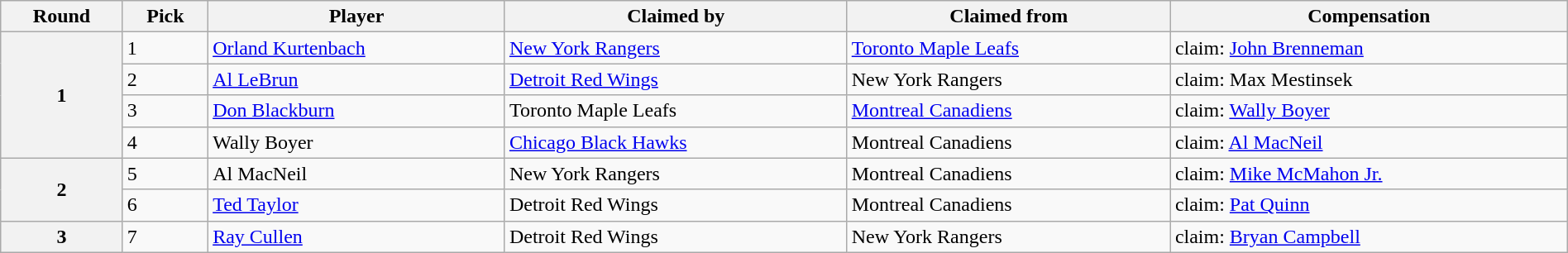<table class="wikitable" style="width: 100%">
<tr>
<th scope="col">Round</th>
<th scope="col">Pick</th>
<th scope="col">Player</th>
<th scope="col">Claimed by</th>
<th scope="col">Claimed from</th>
<th scope="col">Compensation</th>
</tr>
<tr>
<th scope="row" rowspan="4">1</th>
<td>1</td>
<td><a href='#'>Orland Kurtenbach</a></td>
<td><a href='#'>New York Rangers</a></td>
<td><a href='#'>Toronto Maple Leafs</a></td>
<td>claim: <a href='#'>John Brenneman</a></td>
</tr>
<tr>
<td>2</td>
<td><a href='#'>Al LeBrun</a></td>
<td><a href='#'>Detroit Red Wings</a></td>
<td>New York Rangers</td>
<td>claim: Max Mestinsek</td>
</tr>
<tr>
<td>3</td>
<td><a href='#'>Don Blackburn</a></td>
<td>Toronto Maple Leafs</td>
<td><a href='#'>Montreal Canadiens</a></td>
<td>claim: <a href='#'>Wally Boyer</a></td>
</tr>
<tr>
<td>4</td>
<td>Wally Boyer</td>
<td><a href='#'>Chicago Black Hawks</a></td>
<td>Montreal Canadiens</td>
<td>claim: <a href='#'>Al MacNeil</a></td>
</tr>
<tr>
<th scope="row" rowspan="2">2</th>
<td>5</td>
<td>Al MacNeil</td>
<td>New York Rangers</td>
<td>Montreal Canadiens</td>
<td>claim: <a href='#'>Mike McMahon Jr.</a></td>
</tr>
<tr>
<td>6</td>
<td><a href='#'>Ted Taylor</a></td>
<td>Detroit Red Wings</td>
<td>Montreal Canadiens</td>
<td>claim: <a href='#'>Pat Quinn</a></td>
</tr>
<tr>
<th scope="row">3</th>
<td>7</td>
<td><a href='#'>Ray Cullen</a></td>
<td>Detroit Red Wings</td>
<td>New York Rangers</td>
<td>claim: <a href='#'>Bryan Campbell</a></td>
</tr>
</table>
